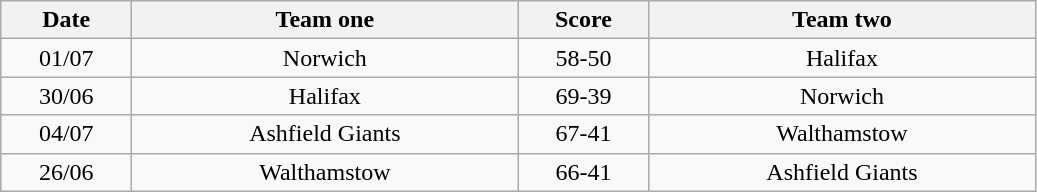<table class="wikitable" style="text-align: center">
<tr>
<th width=80>Date</th>
<th width=250>Team one</th>
<th width=80>Score</th>
<th width=250>Team two</th>
</tr>
<tr>
<td>01/07</td>
<td>Norwich</td>
<td>58-50</td>
<td>Halifax</td>
</tr>
<tr>
<td>30/06</td>
<td>Halifax</td>
<td>69-39</td>
<td>Norwich</td>
</tr>
<tr>
<td>04/07</td>
<td>Ashfield Giants</td>
<td>67-41</td>
<td>Walthamstow</td>
</tr>
<tr>
<td>26/06</td>
<td>Walthamstow</td>
<td>66-41</td>
<td>Ashfield Giants</td>
</tr>
</table>
